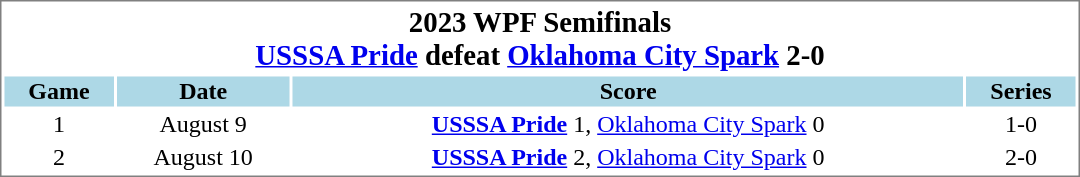<table cellpadding="1"  style="min-width:45em;text-align:center;font-size:100%; border:1px solid gray;">
<tr style="font-size:larger;">
<th colspan=7>2023 WPF Semifinals<br><a href='#'>USSSA Pride</a> defeat <a href='#'>Oklahoma City Spark</a> 2-0</th>
</tr>
<tr style="background:lightblue;">
<th>Game</th>
<th>Date</th>
<th>Score</th>
<th>Series<br></th>
</tr>
<tr>
<td>1</td>
<td>August 9</td>
<td><strong><a href='#'>USSSA Pride</a></strong> 1, <a href='#'>Oklahoma City Spark</a> 0</td>
<td>1-0</td>
</tr>
<tr>
<td>2</td>
<td>August 10</td>
<td><strong><a href='#'>USSSA Pride</a></strong> 2, <a href='#'>Oklahoma City Spark</a> 0</td>
<td>2-0</td>
</tr>
</table>
